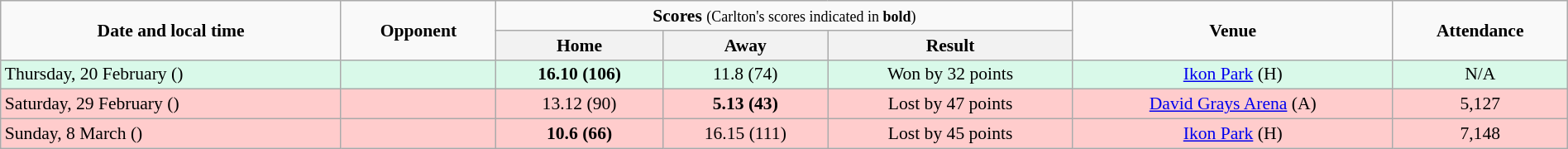<table class="wikitable" style="font-size:90%; text-align:center; width: 100%; margin-left: auto; margin-right: auto;">
<tr>
<td rowspan=2><strong>Date and local time</strong></td>
<td rowspan=2><strong>Opponent</strong></td>
<td colspan=3><strong>Scores</strong> <small>(Carlton's scores indicated in <strong>bold</strong>)</small></td>
<td rowspan=2><strong>Venue</strong></td>
<td rowspan=2><strong>Attendance</strong></td>
</tr>
<tr>
<th>Home</th>
<th>Away</th>
<th>Result</th>
</tr>
<tr style="background:#d9f9e9;">
<td align=left>Thursday, 20 February ()</td>
<td align=left></td>
<td><strong>16.10 (106)</strong></td>
<td>11.8 (74)</td>
<td>Won by 32 points</td>
<td><a href='#'>Ikon Park</a> (H)</td>
<td>N/A</td>
</tr>
<tr style="background:#fcc;">
<td align=left>Saturday, 29 February ()</td>
<td align=left></td>
<td>13.12 (90)</td>
<td><strong>5.13 (43)</strong></td>
<td>Lost by 47 points</td>
<td><a href='#'>David Grays Arena</a> (A)</td>
<td>5,127</td>
</tr>
<tr style="background:#fcc;">
<td align=left>Sunday, 8 March ()</td>
<td align=left></td>
<td><strong>10.6 (66)</strong></td>
<td>16.15 (111)</td>
<td>Lost by 45 points</td>
<td><a href='#'>Ikon Park</a> (H)</td>
<td>7,148</td>
</tr>
</table>
